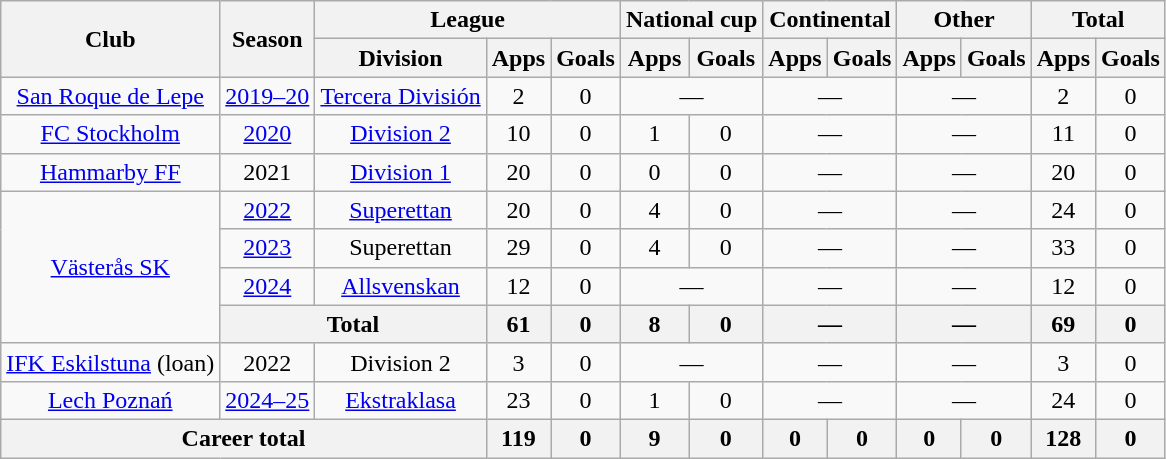<table class="wikitable" style="text-align: center">
<tr>
<th rowspan="2">Club</th>
<th rowspan="2">Season</th>
<th colspan="3">League</th>
<th colspan="2">National cup</th>
<th colspan="2">Continental</th>
<th colspan="2">Other</th>
<th colspan="2">Total</th>
</tr>
<tr>
<th>Division</th>
<th>Apps</th>
<th>Goals</th>
<th>Apps</th>
<th>Goals</th>
<th>Apps</th>
<th>Goals</th>
<th>Apps</th>
<th>Goals</th>
<th>Apps</th>
<th>Goals</th>
</tr>
<tr>
<td><a href='#'>San Roque de Lepe</a></td>
<td><a href='#'>2019–20</a></td>
<td><a href='#'>Tercera División</a></td>
<td>2</td>
<td>0</td>
<td colspan="2">—</td>
<td colspan="2">—</td>
<td colspan="2">—</td>
<td>2</td>
<td>0</td>
</tr>
<tr>
<td><a href='#'>FC Stockholm</a></td>
<td><a href='#'>2020</a></td>
<td><a href='#'>Division 2</a></td>
<td>10</td>
<td>0</td>
<td>1</td>
<td>0</td>
<td colspan="2">—</td>
<td colspan="2">—</td>
<td>11</td>
<td>0</td>
</tr>
<tr>
<td><a href='#'>Hammarby FF</a></td>
<td>2021</td>
<td><a href='#'>Division 1</a></td>
<td>20</td>
<td>0</td>
<td>0</td>
<td>0</td>
<td colspan="2">—</td>
<td colspan="2">—</td>
<td>20</td>
<td>0</td>
</tr>
<tr>
<td rowspan="4"><a href='#'>Västerås SK</a></td>
<td><a href='#'>2022</a></td>
<td><a href='#'>Superettan</a></td>
<td>20</td>
<td>0</td>
<td>4</td>
<td>0</td>
<td colspan="2">—</td>
<td colspan="2">—</td>
<td>24</td>
<td>0</td>
</tr>
<tr>
<td><a href='#'>2023</a></td>
<td>Superettan</td>
<td>29</td>
<td>0</td>
<td>4</td>
<td>0</td>
<td colspan="2">—</td>
<td colspan="2">—</td>
<td>33</td>
<td>0</td>
</tr>
<tr>
<td><a href='#'>2024</a></td>
<td><a href='#'>Allsvenskan</a></td>
<td>12</td>
<td>0</td>
<td colspan="2">—</td>
<td colspan="2">—</td>
<td colspan="2">—</td>
<td>12</td>
<td>0</td>
</tr>
<tr>
<th colspan="2">Total</th>
<th>61</th>
<th>0</th>
<th>8</th>
<th>0</th>
<th colspan="2">—</th>
<th colspan="2">—</th>
<th>69</th>
<th>0</th>
</tr>
<tr>
<td><a href='#'>IFK Eskilstuna</a> (loan)</td>
<td>2022</td>
<td>Division 2</td>
<td>3</td>
<td>0</td>
<td colspan="2">—</td>
<td colspan="2">—</td>
<td colspan="2">—</td>
<td>3</td>
<td>0</td>
</tr>
<tr>
<td><a href='#'>Lech Poznań</a></td>
<td><a href='#'>2024–25</a></td>
<td><a href='#'>Ekstraklasa</a></td>
<td>23</td>
<td>0</td>
<td>1</td>
<td>0</td>
<td colspan="2">—</td>
<td colspan="2">—</td>
<td>24</td>
<td>0</td>
</tr>
<tr>
<th colspan="3">Career total</th>
<th>119</th>
<th>0</th>
<th>9</th>
<th>0</th>
<th>0</th>
<th>0</th>
<th>0</th>
<th>0</th>
<th>128</th>
<th>0</th>
</tr>
</table>
